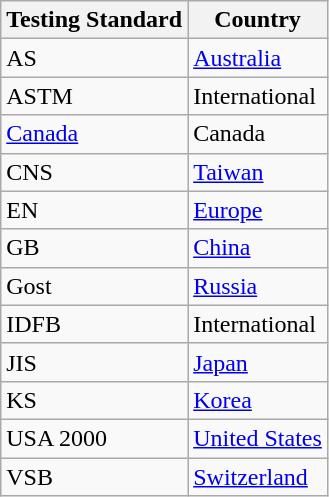<table class="wikitable" border="1">
<tr>
<th>Testing Standard</th>
<th>Country</th>
</tr>
<tr>
<td>AS</td>
<td><a href='#'>Australia</a></td>
</tr>
<tr>
<td>ASTM</td>
<td>International</td>
</tr>
<tr>
<td><a href='#'>Canada</a></td>
<td>Canada</td>
</tr>
<tr>
<td>CNS</td>
<td><a href='#'>Taiwan</a></td>
</tr>
<tr>
<td>EN</td>
<td><a href='#'>Europe</a></td>
</tr>
<tr>
<td>GB</td>
<td><a href='#'>China</a></td>
</tr>
<tr>
<td>Gost</td>
<td><a href='#'>Russia</a></td>
</tr>
<tr>
<td>IDFB</td>
<td>International</td>
</tr>
<tr>
<td>JIS</td>
<td><a href='#'>Japan</a></td>
</tr>
<tr>
<td>KS</td>
<td><a href='#'>Korea</a></td>
</tr>
<tr>
<td>USA 2000</td>
<td><a href='#'>United States</a></td>
</tr>
<tr>
<td>VSB</td>
<td><a href='#'>Switzerland</a></td>
</tr>
</table>
